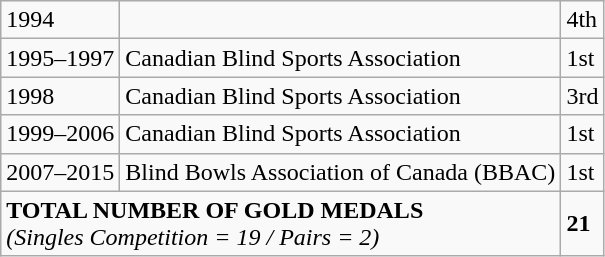<table class="wikitable">
<tr>
<td>1994</td>
<td></td>
<td>4th</td>
</tr>
<tr>
<td>1995–1997</td>
<td>Canadian Blind Sports Association</td>
<td>1st</td>
</tr>
<tr>
<td>1998</td>
<td>Canadian Blind Sports Association</td>
<td>3rd</td>
</tr>
<tr>
<td>1999–2006</td>
<td>Canadian Blind Sports Association</td>
<td>1st</td>
</tr>
<tr>
<td>2007–2015</td>
<td>Blind Bowls Association of Canada (BBAC)</td>
<td>1st</td>
</tr>
<tr>
<td colspan="2"><strong>TOTAL NUMBER OF GOLD MEDALS</strong><br><em>(Singles Competition = 19 / Pairs = 2)</em></td>
<td><strong>21</strong></td>
</tr>
</table>
